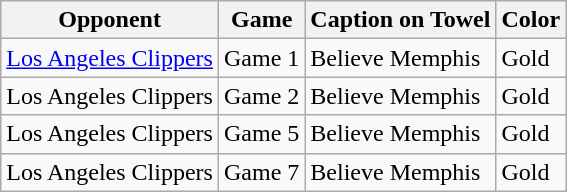<table class="wikitable">
<tr>
<th>Opponent</th>
<th>Game</th>
<th>Caption on Towel</th>
<th>Color</th>
</tr>
<tr>
<td><a href='#'>Los Angeles Clippers</a></td>
<td>Game 1</td>
<td>Believe Memphis</td>
<td>Gold</td>
</tr>
<tr>
<td>Los Angeles Clippers</td>
<td>Game 2</td>
<td>Believe Memphis</td>
<td>Gold</td>
</tr>
<tr>
<td>Los Angeles Clippers</td>
<td>Game 5</td>
<td>Believe Memphis</td>
<td>Gold</td>
</tr>
<tr>
<td>Los Angeles Clippers</td>
<td>Game 7</td>
<td>Believe Memphis</td>
<td>Gold</td>
</tr>
</table>
